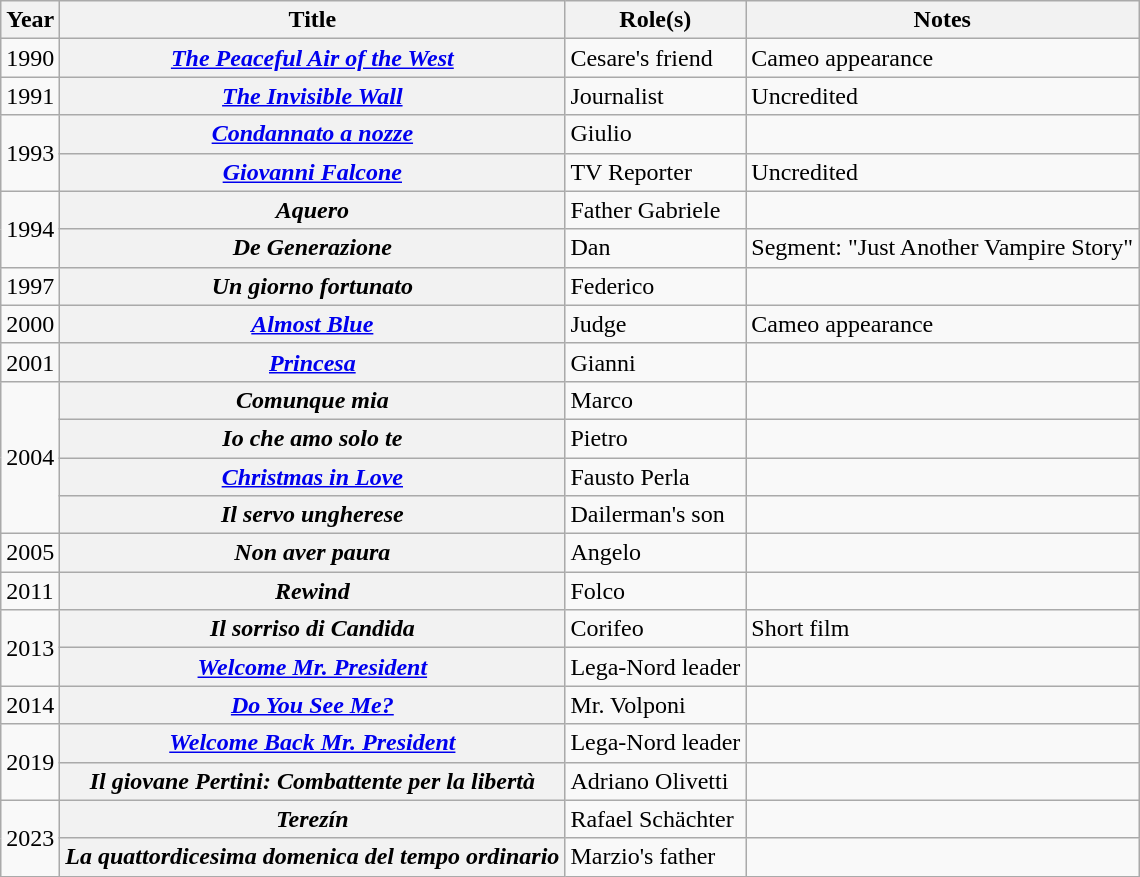<table class="wikitable plainrowheaders sortable">
<tr>
<th scope="col">Year</th>
<th scope="col">Title</th>
<th scope="col">Role(s)</th>
<th scope="col" class="unsortable">Notes</th>
</tr>
<tr>
<td>1990</td>
<th scope="row"><em><a href='#'>The Peaceful Air of the West</a></em></th>
<td>Cesare's friend</td>
<td>Cameo appearance</td>
</tr>
<tr>
<td>1991</td>
<th scope="row"><em><a href='#'>The Invisible Wall</a></em></th>
<td>Journalist</td>
<td>Uncredited</td>
</tr>
<tr>
<td rowspan="2">1993</td>
<th scope="row"><em><a href='#'>Condannato a nozze</a></em></th>
<td>Giulio</td>
<td></td>
</tr>
<tr>
<th scope="row"><em><a href='#'>Giovanni Falcone</a></em></th>
<td>TV Reporter</td>
<td>Uncredited</td>
</tr>
<tr>
<td rowspan="2">1994</td>
<th scope="row"><em>Aquero</em></th>
<td>Father Gabriele</td>
<td></td>
</tr>
<tr>
<th scope="row"><em>De Generazione</em></th>
<td>Dan</td>
<td>Segment: "Just Another Vampire Story"</td>
</tr>
<tr>
<td>1997</td>
<th scope="row"><em>Un giorno fortunato</em></th>
<td>Federico</td>
<td></td>
</tr>
<tr>
<td>2000</td>
<th scope="row"><em><a href='#'>Almost Blue</a></em></th>
<td>Judge</td>
<td>Cameo appearance</td>
</tr>
<tr>
<td>2001</td>
<th scope="row"><em><a href='#'>Princesa</a></em></th>
<td>Gianni</td>
<td></td>
</tr>
<tr>
<td rowspan="4">2004</td>
<th scope="row"><em>Comunque mia</em></th>
<td>Marco</td>
<td></td>
</tr>
<tr>
<th scope="row"><em>Io che amo solo te</em></th>
<td>Pietro</td>
<td></td>
</tr>
<tr>
<th scope="row"><em><a href='#'>Christmas in Love</a></em></th>
<td>Fausto Perla</td>
<td></td>
</tr>
<tr>
<th scope="row"><em>Il servo ungherese</em></th>
<td>Dailerman's son</td>
<td></td>
</tr>
<tr>
<td>2005</td>
<th scope="row"><em>Non aver paura</em></th>
<td>Angelo</td>
<td></td>
</tr>
<tr>
<td>2011</td>
<th scope="row"><em>Rewind</em></th>
<td>Folco</td>
<td></td>
</tr>
<tr>
<td rowspan="2">2013</td>
<th scope="row"><em>Il sorriso di Candida</em></th>
<td>Corifeo</td>
<td>Short film</td>
</tr>
<tr>
<th scope="row"><em><a href='#'>Welcome Mr. President</a></em></th>
<td>Lega-Nord leader</td>
<td></td>
</tr>
<tr>
<td>2014</td>
<th scope="row"><em><a href='#'>Do You See Me?</a></em></th>
<td>Mr. Volponi</td>
<td></td>
</tr>
<tr>
<td rowspan="2">2019</td>
<th scope="row"><em><a href='#'>Welcome Back Mr. President</a></em></th>
<td>Lega-Nord leader</td>
<td></td>
</tr>
<tr>
<th scope="row"><em>Il giovane Pertini: Combattente per la libertà</em></th>
<td>Adriano Olivetti</td>
<td></td>
</tr>
<tr>
<td rowspan="2">2023</td>
<th scope="row"><em>Terezín</em></th>
<td>Rafael Schächter</td>
<td></td>
</tr>
<tr>
<th scope="row"><em>La quattordicesima domenica del tempo ordinario</em></th>
<td>Marzio's father</td>
<td></td>
</tr>
</table>
